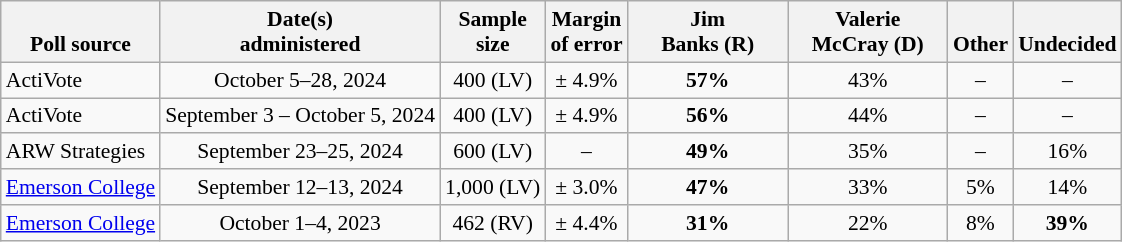<table class="wikitable" style="font-size:90%;text-align:center;">
<tr valign=bottom>
<th>Poll source</th>
<th>Date(s)<br>administered</th>
<th>Sample<br>size</th>
<th>Margin<br>of error</th>
<th style="width:100px;">Jim<br>Banks (R)</th>
<th style="width:100px;">Valerie<br>McCray (D)</th>
<th>Other</th>
<th>Undecided</th>
</tr>
<tr>
<td style="text-align:left;">ActiVote</td>
<td>October 5–28, 2024</td>
<td>400 (LV)</td>
<td>± 4.9%</td>
<td><strong>57%</strong></td>
<td>43%</td>
<td>–</td>
<td>–</td>
</tr>
<tr>
<td style="text-align:left;">ActiVote</td>
<td>September 3 – October 5, 2024</td>
<td>400 (LV)</td>
<td>± 4.9%</td>
<td><strong>56%</strong></td>
<td>44%</td>
<td>–</td>
<td>–</td>
</tr>
<tr>
<td style="text-align:left;">ARW Strategies</td>
<td>September 23–25, 2024</td>
<td>600 (LV)</td>
<td>–</td>
<td><strong>49%</strong></td>
<td>35%</td>
<td>–</td>
<td>16%</td>
</tr>
<tr>
<td style="text-align:left;"><a href='#'>Emerson College</a></td>
<td>September 12–13, 2024</td>
<td>1,000 (LV)</td>
<td>± 3.0%</td>
<td><strong>47%</strong></td>
<td>33%</td>
<td>5%</td>
<td>14%</td>
</tr>
<tr>
<td style="text-align:left;"><a href='#'>Emerson College</a></td>
<td>October 1–4, 2023</td>
<td>462 (RV)</td>
<td>± 4.4%</td>
<td><strong>31%</strong></td>
<td>22%</td>
<td>8%</td>
<td><strong>39%</strong></td>
</tr>
</table>
